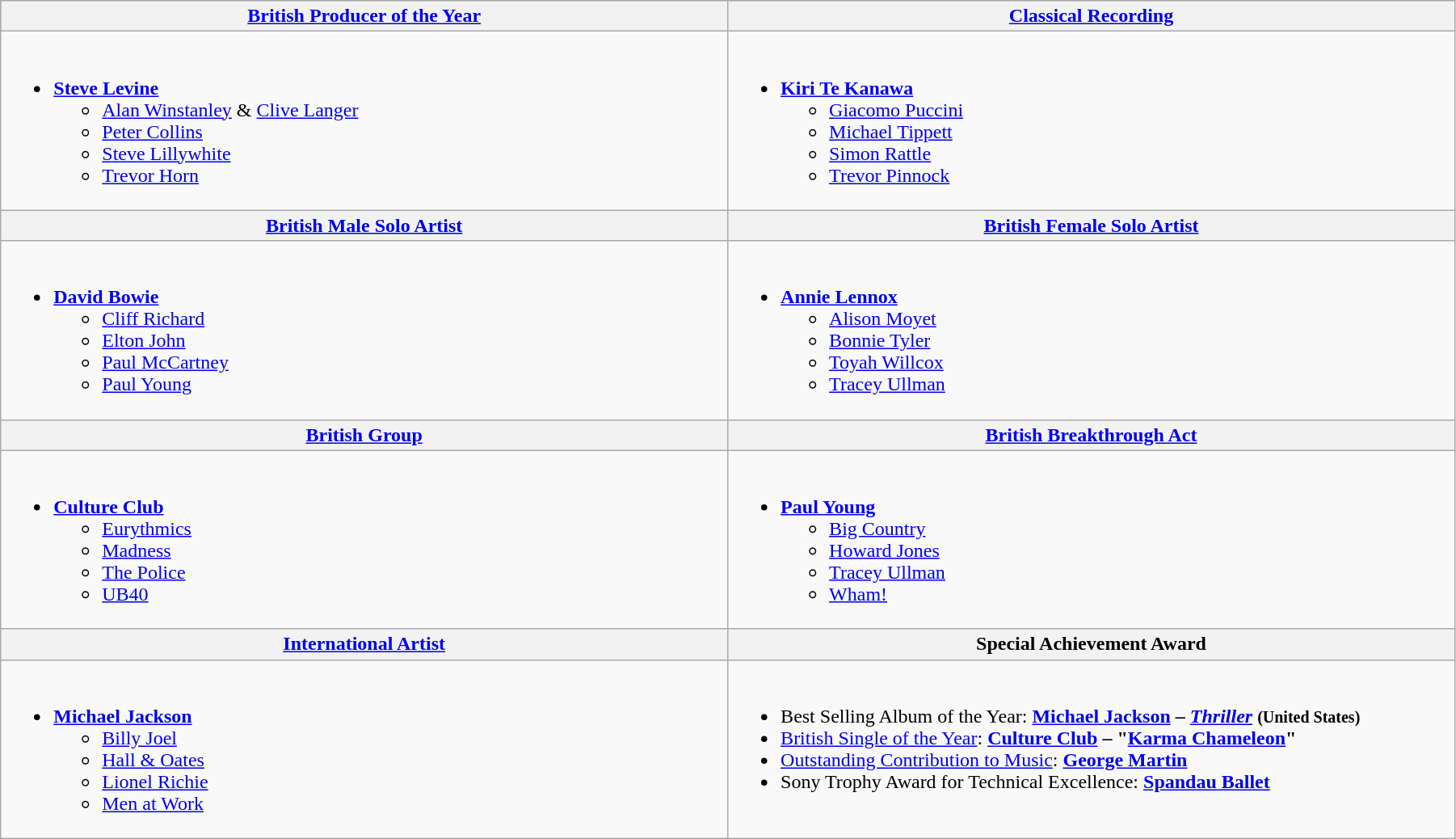<table class="wikitable" style="width:95%">
<tr bgcolor="#bebebe">
<th width="50%"><a href='#'>British Producer of the Year</a></th>
<th width="50%"><a href='#'>Classical Recording</a></th>
</tr>
<tr>
<td valign="top"><br><ul><li><strong><a href='#'>Steve Levine</a></strong><ul><li><a href='#'>Alan Winstanley</a> & <a href='#'>Clive Langer</a></li><li><a href='#'>Peter Collins</a></li><li><a href='#'>Steve Lillywhite</a></li><li><a href='#'>Trevor Horn</a></li></ul></li></ul></td>
<td valign="top"><br><ul><li><strong><a href='#'>Kiri Te Kanawa</a></strong><ul><li><a href='#'>Giacomo Puccini</a></li><li><a href='#'>Michael Tippett</a></li><li><a href='#'>Simon Rattle</a></li><li><a href='#'>Trevor Pinnock</a></li></ul></li></ul></td>
</tr>
<tr>
<th width="50%"><a href='#'>British Male Solo Artist</a></th>
<th width="50%"><a href='#'>British Female Solo Artist</a></th>
</tr>
<tr>
<td valign="top"><br><ul><li><strong><a href='#'>David Bowie</a></strong><ul><li><a href='#'>Cliff Richard</a></li><li><a href='#'>Elton John</a></li><li><a href='#'>Paul McCartney</a></li><li><a href='#'>Paul Young</a></li></ul></li></ul></td>
<td valign="top"><br><ul><li><strong><a href='#'>Annie Lennox</a></strong><ul><li><a href='#'>Alison Moyet</a></li><li><a href='#'>Bonnie Tyler</a></li><li><a href='#'>Toyah Willcox</a></li><li><a href='#'>Tracey Ullman</a></li></ul></li></ul></td>
</tr>
<tr>
<th width="50%"><a href='#'>British Group</a></th>
<th width="50%"><a href='#'>British Breakthrough Act</a></th>
</tr>
<tr>
<td valign="top"><br><ul><li><strong><a href='#'>Culture Club</a></strong><ul><li><a href='#'>Eurythmics</a></li><li><a href='#'>Madness</a></li><li><a href='#'>The Police</a></li><li><a href='#'>UB40</a></li></ul></li></ul></td>
<td valign="top"><br><ul><li><strong><a href='#'>Paul Young</a></strong><ul><li><a href='#'>Big Country</a></li><li><a href='#'>Howard Jones</a></li><li><a href='#'>Tracey Ullman</a></li><li><a href='#'>Wham!</a></li></ul></li></ul></td>
</tr>
<tr>
<th width="50%"><a href='#'>International Artist</a></th>
<th width="50%">Special Achievement Award</th>
</tr>
<tr>
<td valign="top"><br><ul><li><strong><a href='#'>Michael Jackson</a></strong><ul><li><a href='#'>Billy Joel</a></li><li><a href='#'>Hall & Oates</a></li><li><a href='#'>Lionel Richie</a></li><li><a href='#'>Men at Work</a></li></ul></li></ul></td>
<td valign="top"><br><ul><li>Best Selling Album of the Year: <strong><a href='#'>Michael Jackson</a> – <em><a href='#'>Thriller</a></em> <small>(United States)</small></strong></li><li><a href='#'>British Single of the Year</a>: <strong><a href='#'>Culture Club</a> – "<a href='#'>Karma Chameleon</a>"</strong></li><li><a href='#'>Outstanding Contribution to Music</a>: <strong><a href='#'>George Martin</a></strong></li><li>Sony Trophy Award for Technical Excellence: <strong><a href='#'>Spandau Ballet</a></strong></li></ul></td>
</tr>
</table>
